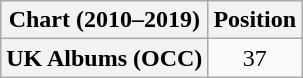<table class="wikitable plainrowheaders" style="text-align:center">
<tr>
<th scope="col">Chart (2010–2019)</th>
<th scope="col">Position</th>
</tr>
<tr>
<th scope="row">UK Albums (OCC)</th>
<td>37</td>
</tr>
</table>
